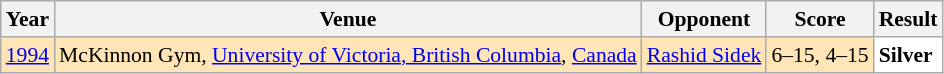<table class="sortable wikitable" style="font-size: 90%;">
<tr>
<th>Year</th>
<th>Venue</th>
<th>Opponent</th>
<th>Score</th>
<th>Result</th>
</tr>
<tr style="background:#FFE4B5">
<td align="center"><a href='#'>1994</a></td>
<td align="left">McKinnon Gym, <a href='#'>University of Victoria</a><a href='#'>, British Columbia</a>, <a href='#'>Canada</a></td>
<td align="left"> <a href='#'>Rashid Sidek</a></td>
<td align="left">6–15, 4–15</td>
<td style="text-align:left; background:white"> <strong>Silver</strong></td>
</tr>
</table>
